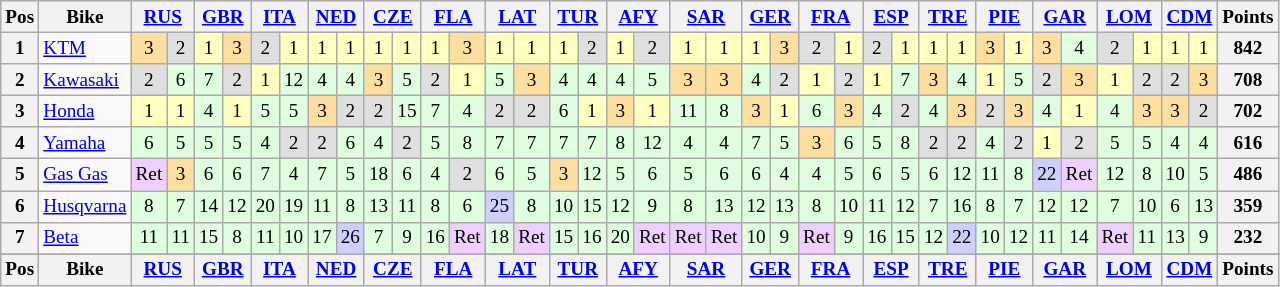<table class="wikitable" style="font-size: 80%; text-align:center">
<tr valign="top">
<th valign="middle">Pos</th>
<th valign="middle">Bike</th>
<th colspan=2><a href='#'>RUS</a><br></th>
<th colspan=2><a href='#'>GBR</a><br></th>
<th colspan=2><a href='#'>ITA</a><br></th>
<th colspan=2><a href='#'>NED</a><br></th>
<th colspan=2><a href='#'>CZE</a><br></th>
<th colspan=2><a href='#'>FLA</a><br></th>
<th colspan=2><a href='#'>LAT</a><br></th>
<th colspan=2><a href='#'>TUR</a><br></th>
<th colspan=2><a href='#'>AFY</a><br></th>
<th colspan=2><a href='#'>SAR</a><br></th>
<th colspan=2><a href='#'>GER</a><br></th>
<th colspan=2><a href='#'>FRA</a><br></th>
<th colspan=2><a href='#'>ESP</a><br></th>
<th colspan=2><a href='#'>TRE</a><br></th>
<th colspan=2><a href='#'>PIE</a><br></th>
<th colspan=2><a href='#'>GAR</a><br></th>
<th colspan=2><a href='#'>LOM</a><br></th>
<th colspan=2><a href='#'>CDM</a><br></th>
<th valign="middle">Points</th>
</tr>
<tr>
<th>1</th>
<td align=left><a href='#'>KTM</a></td>
<td style="background:#ffdf9f;">3</td>
<td style="background:#dfdfdf;">2</td>
<td style="background:#ffffbf;">1</td>
<td style="background:#ffdf9f;">3</td>
<td style="background:#dfdfdf;">2</td>
<td style="background:#ffffbf;">1</td>
<td style="background:#ffffbf;">1</td>
<td style="background:#ffffbf;">1</td>
<td style="background:#ffffbf;">1</td>
<td style="background:#ffffbf;">1</td>
<td style="background:#ffffbf;">1</td>
<td style="background:#ffdf9f;">3</td>
<td style="background:#ffffbf;">1</td>
<td style="background:#ffffbf;">1</td>
<td style="background:#ffffbf;">1</td>
<td style="background:#dfdfdf;">2</td>
<td style="background:#ffffbf;">1</td>
<td style="background:#dfdfdf;">2</td>
<td style="background:#ffffbf;">1</td>
<td style="background:#ffffbf;">1</td>
<td style="background:#ffffbf;">1</td>
<td style="background:#ffdf9f;">3</td>
<td style="background:#dfdfdf;">2</td>
<td style="background:#ffffbf;">1</td>
<td style="background:#dfdfdf;">2</td>
<td style="background:#ffffbf;">1</td>
<td style="background:#ffffbf;">1</td>
<td style="background:#ffffbf;">1</td>
<td style="background:#ffdf9f;">3</td>
<td style="background:#ffffbf;">1</td>
<td style="background:#ffdf9f;">3</td>
<td style="background:#dfffdf;">4</td>
<td style="background:#dfdfdf;">2</td>
<td style="background:#ffffbf;">1</td>
<td style="background:#ffffbf;">1</td>
<td style="background:#ffffbf;">1</td>
<th>842</th>
</tr>
<tr>
<th>2</th>
<td align=left><a href='#'>Kawasaki</a></td>
<td style="background:#dfdfdf;">2</td>
<td style="background:#dfffdf;">6</td>
<td style="background:#dfffdf;">7</td>
<td style="background:#dfdfdf;">2</td>
<td style="background:#ffffbf;">1</td>
<td style="background:#dfffdf;">12</td>
<td style="background:#dfffdf;">4</td>
<td style="background:#dfffdf;">4</td>
<td style="background:#ffdf9f;">3</td>
<td style="background:#dfffdf;">5</td>
<td style="background:#dfdfdf;">2</td>
<td style="background:#ffffbf;">1</td>
<td style="background:#dfffdf;">5</td>
<td style="background:#ffdf9f;">3</td>
<td style="background:#dfffdf;">4</td>
<td style="background:#dfffdf;">4</td>
<td style="background:#dfffdf;">4</td>
<td style="background:#dfffdf;">5</td>
<td style="background:#ffdf9f;">3</td>
<td style="background:#ffdf9f;">3</td>
<td style="background:#dfffdf;">4</td>
<td style="background:#dfdfdf;">2</td>
<td style="background:#ffffbf;">1</td>
<td style="background:#dfdfdf;">2</td>
<td style="background:#ffffbf;">1</td>
<td style="background:#dfffdf;">7</td>
<td style="background:#ffdf9f;">3</td>
<td style="background:#dfffdf;">4</td>
<td style="background:#ffffbf;">1</td>
<td style="background:#dfffdf;">5</td>
<td style="background:#dfdfdf;">2</td>
<td style="background:#ffdf9f;">3</td>
<td style="background:#ffffbf;">1</td>
<td style="background:#dfdfdf;">2</td>
<td style="background:#dfdfdf;">2</td>
<td style="background:#ffdf9f;">3</td>
<th>708</th>
</tr>
<tr>
<th>3</th>
<td align=left><a href='#'>Honda</a></td>
<td style="background:#ffffbf;">1</td>
<td style="background:#ffffbf;">1</td>
<td style="background:#dfffdf;">4</td>
<td style="background:#ffffbf;">1</td>
<td style="background:#dfffdf;">5</td>
<td style="background:#dfffdf;">5</td>
<td style="background:#ffdf9f;">3</td>
<td style="background:#dfdfdf;">2</td>
<td style="background:#dfdfdf;">2</td>
<td style="background:#dfffdf;">15</td>
<td style="background:#dfffdf;">7</td>
<td style="background:#dfffdf;">4</td>
<td style="background:#dfdfdf;">2</td>
<td style="background:#dfdfdf;">2</td>
<td style="background:#dfffdf;">6</td>
<td style="background:#ffffbf;">1</td>
<td style="background:#ffdf9f;">3</td>
<td style="background:#ffffbf;">1</td>
<td style="background:#dfffdf;">11</td>
<td style="background:#dfffdf;">8</td>
<td style="background:#ffdf9f;">3</td>
<td style="background:#ffffbf;">1</td>
<td style="background:#dfffdf;">6</td>
<td style="background:#ffdf9f;">3</td>
<td style="background:#dfffdf;">4</td>
<td style="background:#dfdfdf;">2</td>
<td style="background:#dfffdf;">4</td>
<td style="background:#ffdf9f;">3</td>
<td style="background:#dfdfdf;">2</td>
<td style="background:#ffdf9f;">3</td>
<td style="background:#dfffdf;">4</td>
<td style="background:#ffffbf;">1</td>
<td style="background:#dfffdf;">4</td>
<td style="background:#ffdf9f;">3</td>
<td style="background:#ffdf9f;">3</td>
<td style="background:#dfdfdf;">2</td>
<th>702</th>
</tr>
<tr>
<th>4</th>
<td align=left><a href='#'>Yamaha</a></td>
<td style="background:#dfffdf;">6</td>
<td style="background:#dfffdf;">5</td>
<td style="background:#dfffdf;">5</td>
<td style="background:#dfffdf;">5</td>
<td style="background:#dfffdf;">4</td>
<td style="background:#dfdfdf;">2</td>
<td style="background:#dfdfdf;">2</td>
<td style="background:#dfffdf;">6</td>
<td style="background:#dfffdf;">4</td>
<td style="background:#dfdfdf;">2</td>
<td style="background:#dfffdf;">5</td>
<td style="background:#dfffdf;">8</td>
<td style="background:#dfffdf;">7</td>
<td style="background:#dfffdf;">7</td>
<td style="background:#dfffdf;">7</td>
<td style="background:#dfffdf;">7</td>
<td style="background:#dfffdf;">8</td>
<td style="background:#dfffdf;">12</td>
<td style="background:#dfffdf;">4</td>
<td style="background:#dfffdf;">4</td>
<td style="background:#dfffdf;">7</td>
<td style="background:#dfffdf;">5</td>
<td style="background:#ffdf9f;">3</td>
<td style="background:#dfffdf;">6</td>
<td style="background:#dfffdf;">5</td>
<td style="background:#dfffdf;">8</td>
<td style="background:#dfdfdf;">2</td>
<td style="background:#dfdfdf;">2</td>
<td style="background:#dfffdf;">4</td>
<td style="background:#dfdfdf;">2</td>
<td style="background:#ffffbf;">1</td>
<td style="background:#dfdfdf;">2</td>
<td style="background:#dfffdf;">5</td>
<td style="background:#dfffdf;">5</td>
<td style="background:#dfffdf;">4</td>
<td style="background:#dfffdf;">4</td>
<th>616</th>
</tr>
<tr>
<th>5</th>
<td align=left><a href='#'>Gas Gas</a></td>
<td style="background:#efcfff;">Ret</td>
<td style="background:#ffdf9f;">3</td>
<td style="background:#dfffdf;">6</td>
<td style="background:#dfffdf;">6</td>
<td style="background:#dfffdf;">7</td>
<td style="background:#dfffdf;">4</td>
<td style="background:#dfffdf;">7</td>
<td style="background:#dfffdf;">5</td>
<td style="background:#dfffdf;">18</td>
<td style="background:#dfffdf;">6</td>
<td style="background:#dfffdf;">4</td>
<td style="background:#dfdfdf;">2</td>
<td style="background:#dfffdf;">6</td>
<td style="background:#dfffdf;">5</td>
<td style="background:#ffdf9f;">3</td>
<td style="background:#dfffdf;">12</td>
<td style="background:#dfffdf;">5</td>
<td style="background:#dfffdf;">6</td>
<td style="background:#dfffdf;">5</td>
<td style="background:#dfffdf;">6</td>
<td style="background:#dfffdf;">6</td>
<td style="background:#dfffdf;">4</td>
<td style="background:#dfffdf;">4</td>
<td style="background:#dfffdf;">5</td>
<td style="background:#dfffdf;">6</td>
<td style="background:#dfffdf;">5</td>
<td style="background:#dfffdf;">6</td>
<td style="background:#dfffdf;">12</td>
<td style="background:#dfffdf;">11</td>
<td style="background:#dfffdf;">8</td>
<td style="background:#cfcfff;">22</td>
<td style="background:#efcfff;">Ret</td>
<td style="background:#dfffdf;">12</td>
<td style="background:#dfffdf;">8</td>
<td style="background:#dfffdf;">10</td>
<td style="background:#dfffdf;">5</td>
<th>486</th>
</tr>
<tr>
<th>6</th>
<td align=left><a href='#'>Husqvarna</a></td>
<td style="background:#dfffdf;">8</td>
<td style="background:#dfffdf;">7</td>
<td style="background:#dfffdf;">14</td>
<td style="background:#dfffdf;">12</td>
<td style="background:#dfffdf;">20</td>
<td style="background:#dfffdf;">19</td>
<td style="background:#dfffdf;">11</td>
<td style="background:#dfffdf;">8</td>
<td style="background:#dfffdf;">13</td>
<td style="background:#dfffdf;">11</td>
<td style="background:#dfffdf;">8</td>
<td style="background:#dfffdf;">6</td>
<td style="background:#cfcfff;">25</td>
<td style="background:#dfffdf;">8</td>
<td style="background:#dfffdf;">10</td>
<td style="background:#dfffdf;">15</td>
<td style="background:#dfffdf;">12</td>
<td style="background:#dfffdf;">9</td>
<td style="background:#dfffdf;">8</td>
<td style="background:#dfffdf;">13</td>
<td style="background:#dfffdf;">12</td>
<td style="background:#dfffdf;">13</td>
<td style="background:#dfffdf;">8</td>
<td style="background:#dfffdf;">10</td>
<td style="background:#dfffdf;">11</td>
<td style="background:#dfffdf;">12</td>
<td style="background:#dfffdf;">7</td>
<td style="background:#dfffdf;">16</td>
<td style="background:#dfffdf;">8</td>
<td style="background:#dfffdf;">7</td>
<td style="background:#dfffdf;">12</td>
<td style="background:#dfffdf;">12</td>
<td style="background:#dfffdf;">7</td>
<td style="background:#dfffdf;">10</td>
<td style="background:#dfffdf;">6</td>
<td style="background:#dfffdf;">13</td>
<th>359</th>
</tr>
<tr>
<th>7</th>
<td align=left><a href='#'>Beta</a></td>
<td style="background:#dfffdf;">11</td>
<td style="background:#dfffdf;">11</td>
<td style="background:#dfffdf;">15</td>
<td style="background:#dfffdf;">8</td>
<td style="background:#dfffdf;">11</td>
<td style="background:#dfffdf;">10</td>
<td style="background:#dfffdf;">17</td>
<td style="background:#cfcfff;">26</td>
<td style="background:#dfffdf;">7</td>
<td style="background:#dfffdf;">9</td>
<td style="background:#dfffdf;">16</td>
<td style="background:#efcfff;">Ret</td>
<td style="background:#dfffdf;">18</td>
<td style="background:#efcfff;">Ret</td>
<td style="background:#dfffdf;">15</td>
<td style="background:#dfffdf;">16</td>
<td style="background:#dfffdf;">20</td>
<td style="background:#efcfff;">Ret</td>
<td style="background:#efcfff;">Ret</td>
<td style="background:#efcfff;">Ret</td>
<td style="background:#dfffdf;">10</td>
<td style="background:#dfffdf;">9</td>
<td style="background:#efcfff;">Ret</td>
<td style="background:#dfffdf;">9</td>
<td style="background:#dfffdf;">16</td>
<td style="background:#dfffdf;">15</td>
<td style="background:#dfffdf;">12</td>
<td style="background:#cfcfff;">22</td>
<td style="background:#dfffdf;">10</td>
<td style="background:#dfffdf;">12</td>
<td style="background:#dfffdf;">11</td>
<td style="background:#dfffdf;">14</td>
<td style="background:#efcfff;">Ret</td>
<td style="background:#dfffdf;">11</td>
<td style="background:#dfffdf;">13</td>
<td style="background:#dfffdf;">9</td>
<th>232</th>
</tr>
<tr>
</tr>
<tr valign="top">
<th valign="middle">Pos</th>
<th valign="middle">Bike</th>
<th colspan=2><a href='#'>RUS</a><br></th>
<th colspan=2><a href='#'>GBR</a><br></th>
<th colspan=2><a href='#'>ITA</a><br></th>
<th colspan=2><a href='#'>NED</a><br></th>
<th colspan=2><a href='#'>CZE</a><br></th>
<th colspan=2><a href='#'>FLA</a><br></th>
<th colspan=2><a href='#'>LAT</a><br></th>
<th colspan=2><a href='#'>TUR</a><br></th>
<th colspan=2><a href='#'>AFY</a><br></th>
<th colspan=2><a href='#'>SAR</a><br></th>
<th colspan=2><a href='#'>GER</a><br></th>
<th colspan=2><a href='#'>FRA</a><br></th>
<th colspan=2><a href='#'>ESP</a><br></th>
<th colspan=2><a href='#'>TRE</a><br></th>
<th colspan=2><a href='#'>PIE</a><br></th>
<th colspan=2><a href='#'>GAR</a><br></th>
<th colspan=2><a href='#'>LOM</a><br></th>
<th colspan=2><a href='#'>CDM</a><br></th>
<th valign="middle">Points</th>
</tr>
</table>
